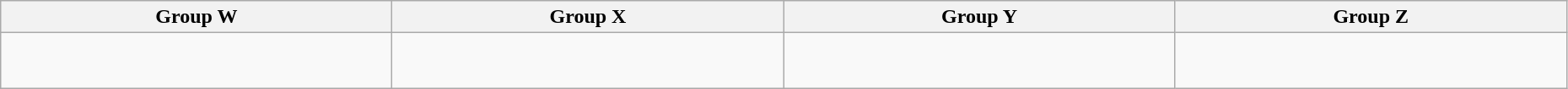<table class="wikitable" width="98%">
<tr>
<th width="25%">Group W</th>
<th width="25%">Group X</th>
<th width="25%">Group Y</th>
<th width="25%">Group Z</th>
</tr>
<tr>
<td><br><br></td>
<td><br><br></td>
<td><br><br></td>
<td><br></td>
</tr>
</table>
